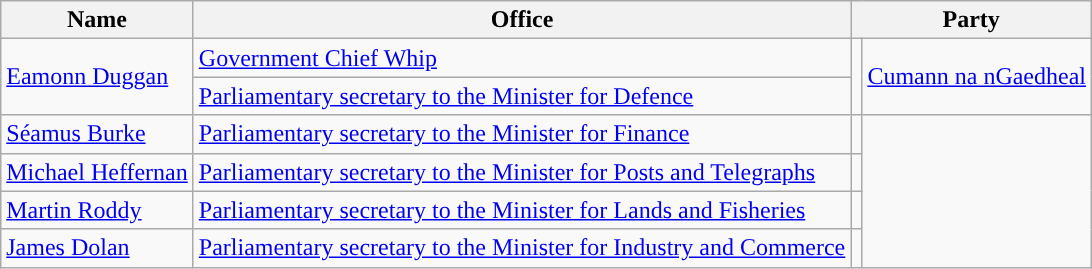<table class="wikitable">
<tr>
<th>Name</th>
<th>Office</th>
<th colspan="2">Party</th>
</tr>
<tr>
<td rowspan="2"><a href='#'>Eamonn Duggan</a></td>
<td><a href='#'>Government Chief Whip</a></td>
<td rowspan="2" style="background-color: "></td>
<td rowspan="2"><a href='#'>Cumann na nGaedheal</a></td>
</tr>
<tr>
<td><a href='#'>Parliamentary secretary to the Minister for Defence</a></td>
</tr>
<tr>
<td><a href='#'>Séamus Burke</a></td>
<td><a href='#'>Parliamentary secretary to the Minister for Finance</a></td>
<td></td>
</tr>
<tr>
<td><a href='#'>Michael Heffernan</a></td>
<td><a href='#'>Parliamentary secretary to the Minister for Posts and Telegraphs</a></td>
<td></td>
</tr>
<tr>
<td><a href='#'>Martin Roddy</a></td>
<td><a href='#'>Parliamentary secretary to the Minister for Lands and Fisheries</a></td>
<td></td>
</tr>
<tr>
<td><a href='#'>James Dolan</a></td>
<td><a href='#'>Parliamentary secretary to the Minister for Industry and Commerce</a></td>
<td></td>
</tr>
</table>
